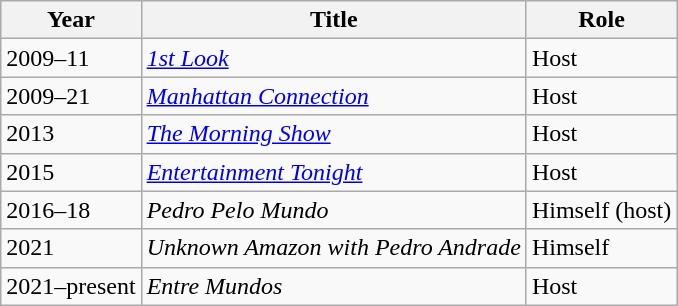<table class="wikitable sortable">
<tr>
<th>Year</th>
<th>Title</th>
<th>Role</th>
</tr>
<tr>
<td>2009–11</td>
<td><em><a href='#'>1st Look</a></em></td>
<td>Host</td>
</tr>
<tr>
<td>2009–21</td>
<td><em><a href='#'>Manhattan Connection</a></em></td>
<td>Host</td>
</tr>
<tr>
<td>2013</td>
<td><em><a href='#'>The Morning Show</a></em></td>
<td>Host</td>
</tr>
<tr>
<td>2015</td>
<td><em><a href='#'>Entertainment Tonight</a></em></td>
<td>Host</td>
</tr>
<tr>
<td>2016–18</td>
<td><em>Pedro Pelo Mundo</em></td>
<td>Himself (host)</td>
</tr>
<tr>
<td>2021</td>
<td><em>Unknown Amazon with Pedro Andrade</em></td>
<td>Himself</td>
</tr>
<tr>
<td>2021–present</td>
<td><em>Entre Mundos</em></td>
<td>Host</td>
</tr>
</table>
